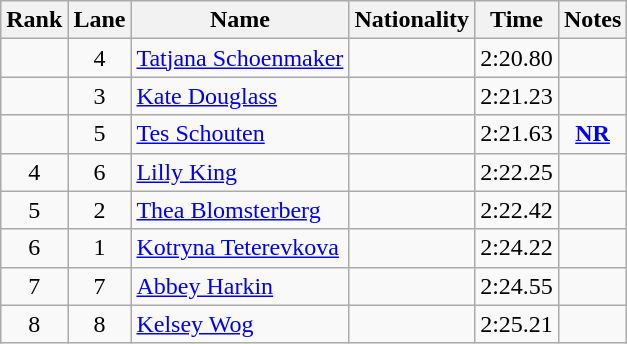<table class="wikitable sortable" style="text-align:center">
<tr>
<th>Rank</th>
<th>Lane</th>
<th>Name</th>
<th>Nationality</th>
<th>Time</th>
<th>Notes</th>
</tr>
<tr>
<td></td>
<td>4</td>
<td align=left><a href='#'>Tatjana Schoenmaker</a></td>
<td align=left></td>
<td>2:20.80</td>
<td></td>
</tr>
<tr>
<td></td>
<td>3</td>
<td align=left><a href='#'>Kate Douglass</a></td>
<td align=left></td>
<td>2:21.23</td>
<td></td>
</tr>
<tr>
<td></td>
<td>5</td>
<td align=left><a href='#'>Tes Schouten</a></td>
<td align=left></td>
<td>2:21.63</td>
<td><strong><a href='#'>NR</a></strong></td>
</tr>
<tr>
<td>4</td>
<td>6</td>
<td align=left><a href='#'>Lilly King</a></td>
<td align=left></td>
<td>2:22.25</td>
<td></td>
</tr>
<tr>
<td>5</td>
<td>2</td>
<td align=left><a href='#'>Thea Blomsterberg</a></td>
<td align=left></td>
<td>2:22.42</td>
<td></td>
</tr>
<tr>
<td>6</td>
<td>1</td>
<td align=left><a href='#'>Kotryna Teterevkova</a></td>
<td align=left></td>
<td>2:24.22</td>
<td></td>
</tr>
<tr>
<td>7</td>
<td>7</td>
<td align=left><a href='#'>Abbey Harkin</a></td>
<td align=left></td>
<td>2:24.55</td>
<td></td>
</tr>
<tr>
<td>8</td>
<td>8</td>
<td align=left><a href='#'>Kelsey Wog</a></td>
<td align=left></td>
<td>2:25.21</td>
<td></td>
</tr>
</table>
